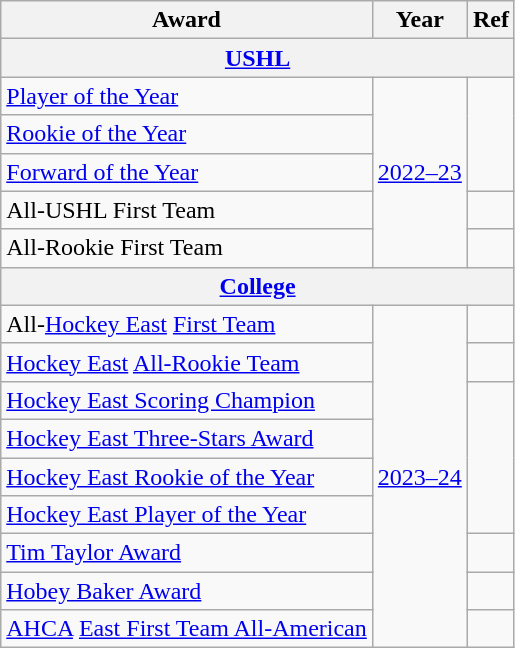<table class="wikitable">
<tr>
<th>Award</th>
<th>Year</th>
<th>Ref</th>
</tr>
<tr>
<th colspan="3"><a href='#'>USHL</a></th>
</tr>
<tr>
<td><a href='#'>Player of the Year</a></td>
<td rowspan="5"><a href='#'>2022–23</a></td>
<td rowspan="3"></td>
</tr>
<tr>
<td><a href='#'>Rookie of the Year</a></td>
</tr>
<tr>
<td><a href='#'>Forward of the Year</a></td>
</tr>
<tr>
<td>All-USHL First Team</td>
<td></td>
</tr>
<tr>
<td>All-Rookie First Team</td>
<td></td>
</tr>
<tr>
<th colspan="3"><a href='#'>College</a></th>
</tr>
<tr>
<td>All-<a href='#'>Hockey East</a> <a href='#'>First Team</a></td>
<td rowspan="9"><a href='#'>2023–24</a></td>
<td></td>
</tr>
<tr>
<td><a href='#'>Hockey East</a> <a href='#'>All-Rookie Team</a></td>
<td></td>
</tr>
<tr>
<td><a href='#'>Hockey East Scoring Champion</a></td>
<td rowspan="4"></td>
</tr>
<tr>
<td><a href='#'>Hockey East Three-Stars Award</a></td>
</tr>
<tr>
<td><a href='#'>Hockey East Rookie of the Year</a></td>
</tr>
<tr>
<td><a href='#'>Hockey East Player of the Year</a></td>
</tr>
<tr>
<td><a href='#'>Tim Taylor Award</a></td>
<td></td>
</tr>
<tr>
<td><a href='#'>Hobey Baker Award</a></td>
<td></td>
</tr>
<tr>
<td><a href='#'>AHCA</a> <a href='#'>East First Team All-American</a></td>
<td></td>
</tr>
</table>
